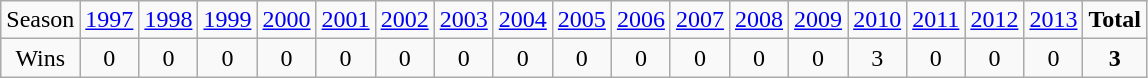<table class="wikitable sortable">
<tr>
<td>Season</td>
<td><a href='#'>1997</a></td>
<td><a href='#'>1998</a></td>
<td><a href='#'>1999</a></td>
<td><a href='#'>2000</a></td>
<td><a href='#'>2001</a></td>
<td><a href='#'>2002</a></td>
<td><a href='#'>2003</a></td>
<td><a href='#'>2004</a></td>
<td><a href='#'>2005</a></td>
<td><a href='#'>2006</a></td>
<td><a href='#'>2007</a></td>
<td><a href='#'>2008</a></td>
<td><a href='#'>2009</a></td>
<td><a href='#'>2010</a></td>
<td><a href='#'>2011</a></td>
<td><a href='#'>2012</a></td>
<td><a href='#'>2013</a></td>
<td><strong>Total</strong></td>
</tr>
<tr style="text-align:center;">
<td>Wins</td>
<td>0</td>
<td>0</td>
<td>0</td>
<td>0</td>
<td>0</td>
<td>0</td>
<td>0</td>
<td>0</td>
<td>0</td>
<td>0</td>
<td>0</td>
<td>0</td>
<td>0</td>
<td>3</td>
<td>0</td>
<td>0</td>
<td>0</td>
<td><strong>3</strong></td>
</tr>
</table>
